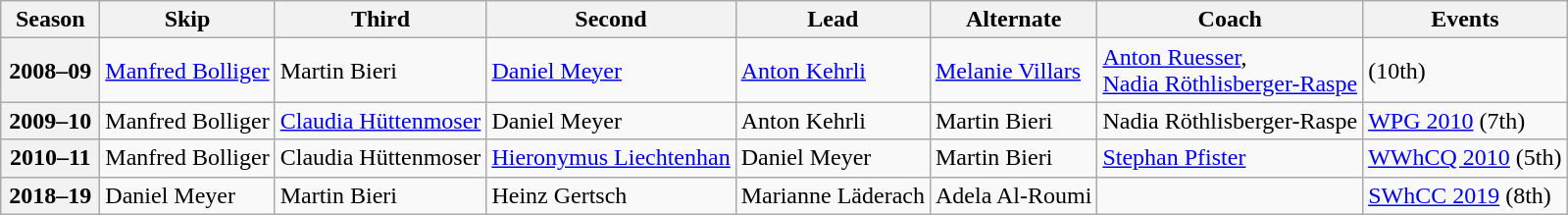<table class="wikitable">
<tr>
<th scope="col" width=60>Season</th>
<th scope="col">Skip</th>
<th scope="col">Third</th>
<th scope="col">Second</th>
<th scope="col">Lead</th>
<th scope="col">Alternate</th>
<th scope="col">Coach</th>
<th scope="col">Events</th>
</tr>
<tr>
<th scope="row">2008–09</th>
<td><a href='#'>Manfred Bolliger</a></td>
<td>Martin Bieri</td>
<td><a href='#'>Daniel Meyer</a></td>
<td><a href='#'>Anton Kehrli</a></td>
<td><a href='#'>Melanie Villars</a></td>
<td><a href='#'>Anton Ruesser</a>,<br><a href='#'>Nadia Röthlisberger-Raspe</a></td>
<td> (10th)</td>
</tr>
<tr>
<th scope="row">2009–10</th>
<td>Manfred Bolliger</td>
<td><a href='#'>Claudia Hüttenmoser</a></td>
<td>Daniel Meyer</td>
<td>Anton Kehrli</td>
<td>Martin Bieri</td>
<td>Nadia Röthlisberger-Raspe</td>
<td><a href='#'>WPG 2010</a> (7th)</td>
</tr>
<tr>
<th scope="row">2010–11</th>
<td>Manfred Bolliger</td>
<td>Claudia Hüttenmoser</td>
<td><a href='#'>Hieronymus Liechtenhan</a></td>
<td>Daniel Meyer</td>
<td>Martin Bieri</td>
<td><a href='#'>Stephan Pfister</a></td>
<td><a href='#'>WWhCQ 2010</a> (5th)</td>
</tr>
<tr>
<th scope="row">2018–19</th>
<td>Daniel Meyer</td>
<td>Martin Bieri</td>
<td>Heinz Gertsch</td>
<td>Marianne Läderach</td>
<td>Adela Al-Roumi</td>
<td></td>
<td><a href='#'>SWhCC 2019</a> (8th)</td>
</tr>
</table>
